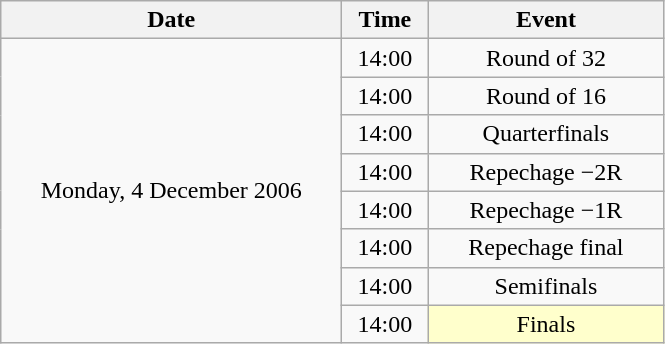<table class = "wikitable" style="text-align:center;">
<tr>
<th width=220>Date</th>
<th width=50>Time</th>
<th width=150>Event</th>
</tr>
<tr>
<td rowspan=8>Monday, 4 December 2006</td>
<td>14:00</td>
<td>Round of 32</td>
</tr>
<tr>
<td>14:00</td>
<td>Round of 16</td>
</tr>
<tr>
<td>14:00</td>
<td>Quarterfinals</td>
</tr>
<tr>
<td>14:00</td>
<td>Repechage −2R</td>
</tr>
<tr>
<td>14:00</td>
<td>Repechage −1R</td>
</tr>
<tr>
<td>14:00</td>
<td>Repechage final</td>
</tr>
<tr>
<td>14:00</td>
<td>Semifinals</td>
</tr>
<tr>
<td>14:00</td>
<td bgcolor=ffffcc>Finals</td>
</tr>
</table>
